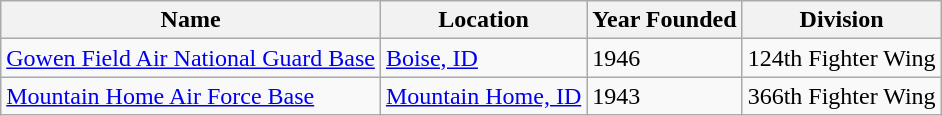<table class="wikitable">
<tr>
<th>Name</th>
<th>Location</th>
<th>Year Founded</th>
<th>Division</th>
</tr>
<tr>
<td><a href='#'>Gowen Field Air National Guard Base</a></td>
<td><a href='#'>Boise, ID</a></td>
<td>1946</td>
<td>124th Fighter Wing</td>
</tr>
<tr>
<td><a href='#'>Mountain Home Air Force Base</a></td>
<td><a href='#'>Mountain Home, ID</a></td>
<td>1943</td>
<td>366th Fighter Wing</td>
</tr>
</table>
